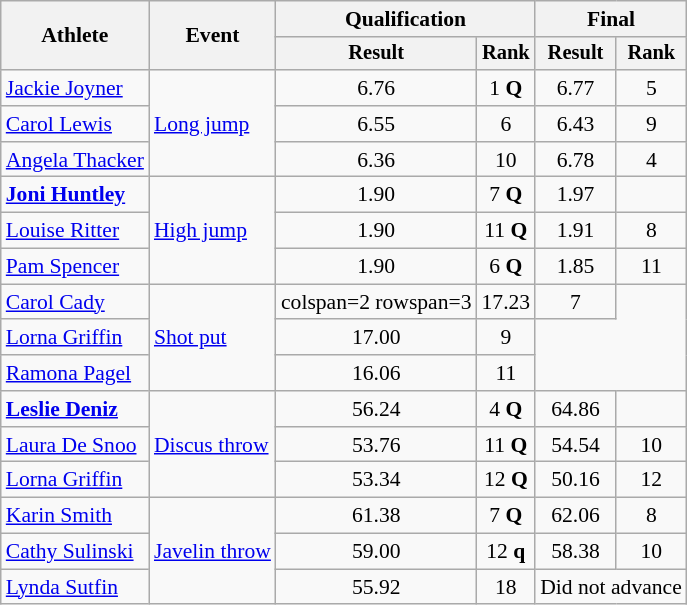<table class=wikitable style=font-size:90%;text-align:center>
<tr>
<th rowspan=2>Athlete</th>
<th rowspan=2>Event</th>
<th colspan=2>Qualification</th>
<th colspan=2>Final</th>
</tr>
<tr style=font-size:95%>
<th>Result</th>
<th>Rank</th>
<th>Result</th>
<th>Rank</th>
</tr>
<tr>
<td align=left><a href='#'>Jackie Joyner</a></td>
<td align=left rowspan=3><a href='#'>Long jump</a></td>
<td>6.76</td>
<td>1 <strong>Q</strong></td>
<td>6.77</td>
<td>5</td>
</tr>
<tr>
<td align=left><a href='#'>Carol Lewis</a></td>
<td>6.55</td>
<td>6</td>
<td>6.43</td>
<td>9</td>
</tr>
<tr>
<td align=left><a href='#'>Angela Thacker</a></td>
<td>6.36</td>
<td>10</td>
<td>6.78</td>
<td>4</td>
</tr>
<tr>
<td align=left><strong><a href='#'>Joni Huntley</a></strong></td>
<td align=left rowspan=3><a href='#'>High jump</a></td>
<td>1.90</td>
<td>7 <strong>Q</strong></td>
<td>1.97</td>
<td></td>
</tr>
<tr>
<td align=left><a href='#'>Louise Ritter</a></td>
<td>1.90</td>
<td>11 <strong>Q</strong></td>
<td>1.91</td>
<td>8</td>
</tr>
<tr>
<td align=left><a href='#'>Pam Spencer</a></td>
<td>1.90</td>
<td>6 <strong>Q</strong></td>
<td>1.85</td>
<td>11</td>
</tr>
<tr>
<td align=left><a href='#'>Carol Cady</a></td>
<td align=left rowspan=3><a href='#'>Shot put</a></td>
<td>colspan=2 rowspan=3 </td>
<td>17.23</td>
<td>7</td>
</tr>
<tr>
<td align=left><a href='#'>Lorna Griffin</a></td>
<td>17.00</td>
<td>9</td>
</tr>
<tr>
<td align=left><a href='#'>Ramona Pagel</a></td>
<td>16.06</td>
<td>11</td>
</tr>
<tr>
<td align=left><strong><a href='#'>Leslie Deniz</a></strong></td>
<td align=left rowspan=3><a href='#'>Discus throw</a></td>
<td>56.24</td>
<td>4 <strong>Q</strong></td>
<td>64.86</td>
<td></td>
</tr>
<tr>
<td align=left><a href='#'>Laura De Snoo</a></td>
<td>53.76</td>
<td>11 <strong>Q</strong></td>
<td>54.54</td>
<td>10</td>
</tr>
<tr>
<td align=left><a href='#'>Lorna Griffin</a></td>
<td>53.34</td>
<td>12 <strong>Q</strong></td>
<td>50.16</td>
<td>12</td>
</tr>
<tr>
<td align=left><a href='#'>Karin Smith</a></td>
<td align=left rowspan=3><a href='#'>Javelin throw</a></td>
<td>61.38</td>
<td>7 <strong>Q</strong></td>
<td>62.06</td>
<td>8</td>
</tr>
<tr>
<td align=left><a href='#'>Cathy Sulinski</a></td>
<td>59.00</td>
<td>12 <strong>q</strong></td>
<td>58.38</td>
<td>10</td>
</tr>
<tr>
<td align=left><a href='#'>Lynda Sutfin</a></td>
<td>55.92</td>
<td>18</td>
<td colspan=2>Did not advance</td>
</tr>
</table>
